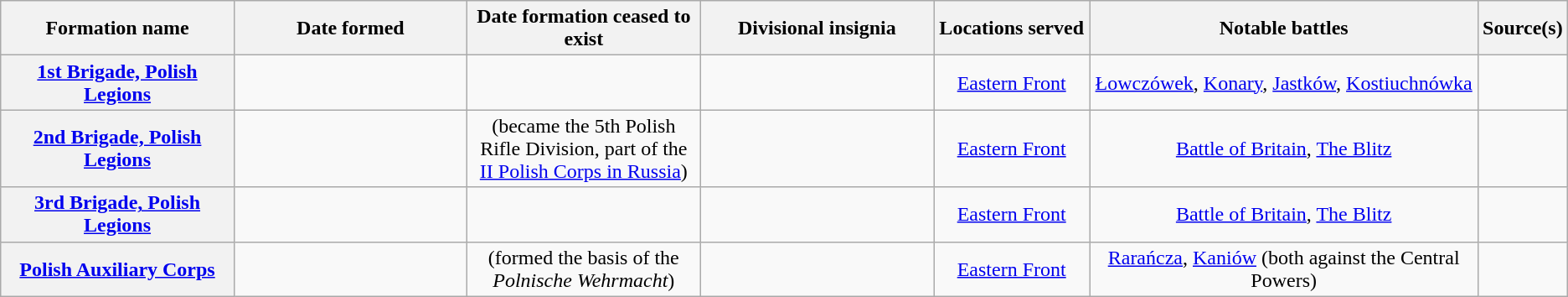<table class="wikitable sortable plainrowheaders">
<tr>
<th scope="col" width="15%">Formation name</th>
<th scope="col" width="15%">Date formed</th>
<th scope="col" width="15%">Date formation ceased to exist</th>
<th scope="col" width="15%">Divisional insignia</th>
<th class="unsortable" scope="col" width="10%">Locations served</th>
<th class="unsortable" scope="col" width="25%">Notable battles</th>
<th class="unsortable" scope="col" width="5%">Source(s)</th>
</tr>
<tr>
<th scope="row"><a href='#'>1st Brigade, Polish Legions</a></th>
<td align="center"></td>
<td align="center"></td>
<td align="center"></td>
<td align="center"><a href='#'>Eastern Front</a></td>
<td align="center"><a href='#'>Łowczówek</a>, <a href='#'>Konary</a>, <a href='#'>Jastków</a>, <a href='#'>Kostiuchnówka</a></td>
<td align="center"></td>
</tr>
<tr>
<th scope="row"><a href='#'>2nd Brigade, Polish Legions</a></th>
<td align="center"></td>
<td align="center"> (became the 5th Polish Rifle Division, part of the <a href='#'>II Polish Corps in Russia</a>)</td>
<td align="center"></td>
<td align="center"><a href='#'>Eastern Front</a></td>
<td align="center"><a href='#'>Battle of Britain</a>, <a href='#'>The Blitz</a></td>
<td align="center"></td>
</tr>
<tr>
<th scope="row"><a href='#'>3rd Brigade, Polish Legions</a></th>
<td align="center"></td>
<td align="center"></td>
<td align="center"></td>
<td align="center"><a href='#'>Eastern Front</a></td>
<td align="center"><a href='#'>Battle of Britain</a>, <a href='#'>The Blitz</a></td>
<td align="center"></td>
</tr>
<tr>
<th scope="row"><a href='#'>Polish Auxiliary Corps</a></th>
<td align="center"></td>
<td align="center"> (formed the basis of the <em>Polnische Wehrmacht</em>)</td>
<td align="center"></td>
<td align="center"><a href='#'>Eastern Front</a></td>
<td align="center"><a href='#'>Rarańcza</a>, <a href='#'>Kaniów</a> (both against the Central Powers)</td>
<td align="center"></td>
</tr>
</table>
